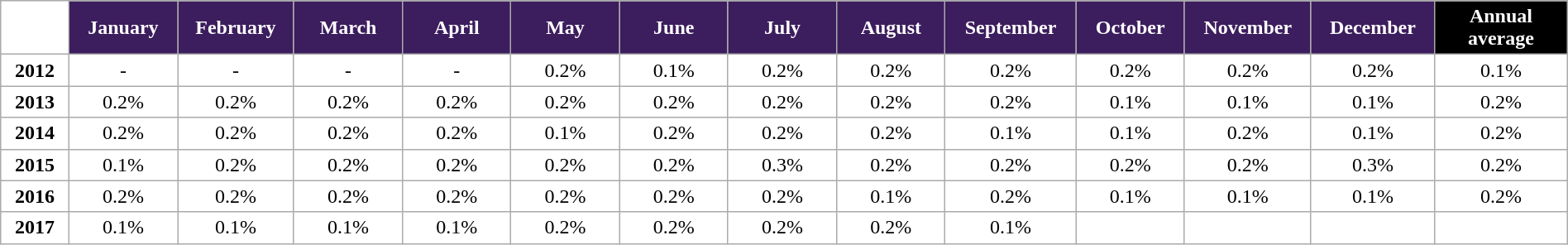<table class="wikitable" style="width:100%; margin:auto; background:#ffffff;">
<tr>
<th style="background:#FFFFFF; color:#FFFFFF;" width="35px"></th>
<th style="background:#3C1D5D; color:#FFFFFF;" width="60px">January</th>
<th style="background:#3C1D5D; color:#FFFFFF;" width="60px">February</th>
<th style="background:#3C1D5D; color:#FFFFFF;" width="60px">March</th>
<th style="background:#3C1D5D; color:#FFFFFF;" width="60px">April</th>
<th style="background:#3C1D5D; color:#FFFFFF;" width="60px">May</th>
<th style="background:#3C1D5D; color:#FFFFFF;" width="60px">June</th>
<th style="background:#3C1D5D; color:#FFFFFF;" width="60px">July</th>
<th style="background:#3C1D5D; color:#FFFFFF;" width="60px">August</th>
<th style="background:#3C1D5D; color:#FFFFFF;" width="60px">September</th>
<th style="background:#3C1D5D; color:#FFFFFF;" width="60px">October</th>
<th style="background:#3C1D5D; color:#FFFFFF;" width="60px">November</th>
<th style="background:#3C1D5D; color:#FFFFFF;" width="60px">December</th>
<th style="background:#000000; color:#FFFFFF;" width="75px">Annual average</th>
</tr>
<tr align="center">
<td><strong>2012</strong></td>
<td>-</td>
<td>-</td>
<td>-</td>
<td>-</td>
<td>0.2%</td>
<td>0.1%</td>
<td>0.2%</td>
<td>0.2%</td>
<td>0.2%</td>
<td>0.2%</td>
<td>0.2%</td>
<td>0.2%</td>
<td>0.1%</td>
</tr>
<tr align="center">
<td><strong>2013</strong></td>
<td>0.2%</td>
<td>0.2%</td>
<td>0.2%</td>
<td>0.2%</td>
<td>0.2%</td>
<td>0.2%</td>
<td>0.2%</td>
<td>0.2%</td>
<td>0.2%</td>
<td>0.1%</td>
<td>0.1%</td>
<td>0.1%</td>
<td> 0.2%</td>
</tr>
<tr align="center">
<td><strong>2014</strong></td>
<td>0.2%</td>
<td>0.2%</td>
<td>0.2%</td>
<td>0.2%</td>
<td>0.1%</td>
<td>0.2%</td>
<td>0.2%</td>
<td>0.2%</td>
<td>0.1%</td>
<td>0.1%</td>
<td>0.2%</td>
<td>0.1%</td>
<td>0.2%</td>
</tr>
<tr align="center">
<td><strong>2015</strong></td>
<td>0.1%</td>
<td>0.2%</td>
<td>0.2%</td>
<td>0.2%</td>
<td>0.2%</td>
<td>0.2%</td>
<td>0.3%</td>
<td>0.2%</td>
<td>0.2%</td>
<td>0.2%</td>
<td>0.2%</td>
<td>0.3%</td>
<td>0.2%</td>
</tr>
<tr align="center">
<td><strong>2016</strong></td>
<td>0.2%</td>
<td>0.2%</td>
<td>0.2%</td>
<td>0.2%</td>
<td>0.2%</td>
<td>0.2%</td>
<td>0.2%</td>
<td>0.1%</td>
<td>0.2%</td>
<td>0.1%</td>
<td>0.1%</td>
<td>0.1%</td>
<td>0.2%</td>
</tr>
<tr align="center">
<td><strong>2017</strong></td>
<td>0.1%</td>
<td>0.1%</td>
<td>0.1%</td>
<td>0.1%</td>
<td>0.2%</td>
<td>0.2%</td>
<td>0.2%</td>
<td>0.2%</td>
<td>0.1%</td>
<td></td>
<td></td>
<td></td>
<td></td>
</tr>
</table>
